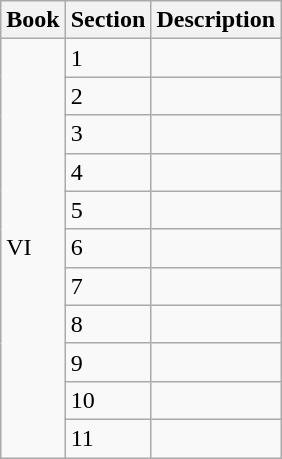<table class="wikitable" style="max-width:45em;">
<tr>
<th>Book</th>
<th>Section</th>
<th>Description</th>
</tr>
<tr>
<td rowspan="11">VI</td>
<td>1</td>
<td></td>
</tr>
<tr>
<td>2</td>
<td></td>
</tr>
<tr>
<td>3</td>
<td></td>
</tr>
<tr>
<td>4</td>
<td></td>
</tr>
<tr>
<td>5</td>
<td></td>
</tr>
<tr>
<td>6</td>
<td></td>
</tr>
<tr>
<td>7</td>
<td></td>
</tr>
<tr>
<td>8</td>
<td></td>
</tr>
<tr>
<td>9</td>
<td></td>
</tr>
<tr>
<td>10</td>
<td></td>
</tr>
<tr>
<td>11</td>
<td></td>
</tr>
</table>
